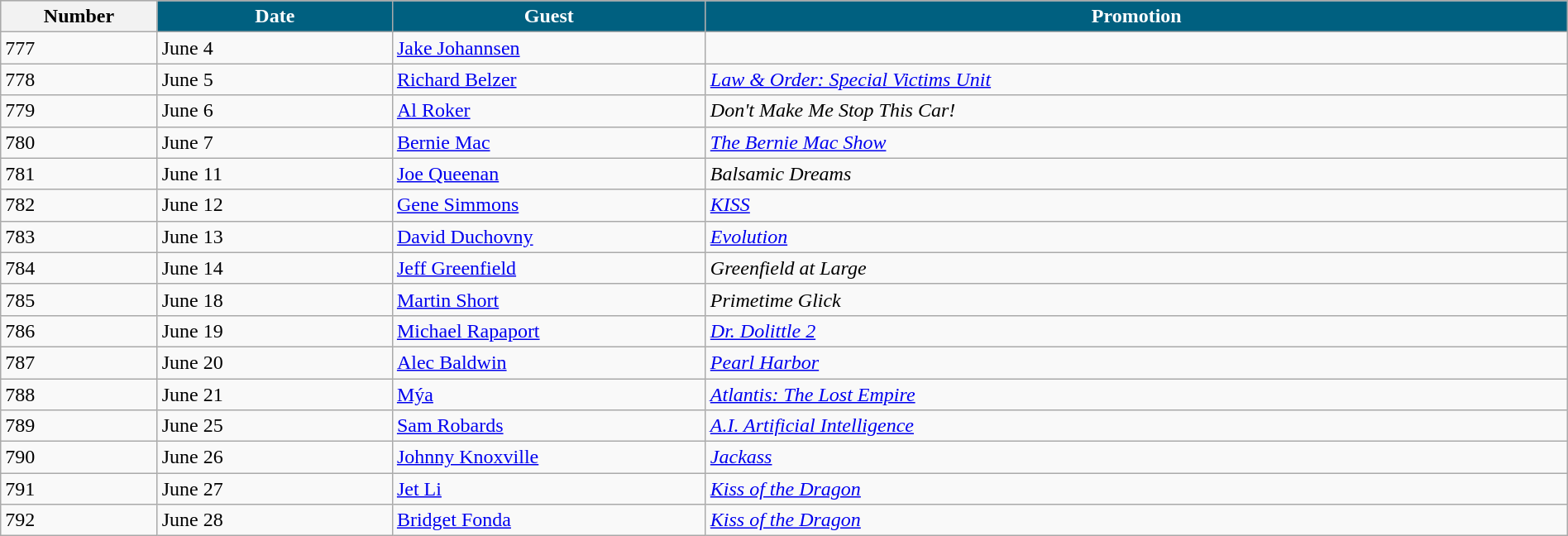<table class="wikitable" width="100%">
<tr bgcolor="#CCCCCC">
<th>Number</th>
<th width="15%" style="background:#006080; color:#FFFFFF">Date</th>
<th width="20%" style="background:#006080; color:#FFFFFF">Guest</th>
<th width="55%" style="background:#006080; color:#FFFFFF">Promotion</th>
</tr>
<tr>
<td>777</td>
<td>June 4</td>
<td><a href='#'>Jake Johannsen</a></td>
<td></td>
</tr>
<tr>
<td>778</td>
<td>June 5</td>
<td><a href='#'>Richard Belzer</a></td>
<td><em><a href='#'>Law & Order: Special Victims Unit</a></em></td>
</tr>
<tr>
<td>779</td>
<td>June 6</td>
<td><a href='#'>Al Roker</a></td>
<td><em>Don't Make Me Stop This Car!</em></td>
</tr>
<tr>
<td>780</td>
<td>June 7</td>
<td><a href='#'>Bernie Mac</a></td>
<td><em><a href='#'>The Bernie Mac Show</a></em></td>
</tr>
<tr>
<td>781</td>
<td>June 11</td>
<td><a href='#'>Joe Queenan</a></td>
<td><em>Balsamic Dreams</em></td>
</tr>
<tr>
<td>782</td>
<td>June 12</td>
<td><a href='#'>Gene Simmons</a></td>
<td><em><a href='#'>KISS</a></em></td>
</tr>
<tr>
<td>783</td>
<td>June 13</td>
<td><a href='#'>David Duchovny</a></td>
<td><em><a href='#'>Evolution</a></em></td>
</tr>
<tr>
<td>784</td>
<td>June 14</td>
<td><a href='#'>Jeff Greenfield</a></td>
<td><em>Greenfield at Large</em></td>
</tr>
<tr>
<td>785</td>
<td>June 18</td>
<td><a href='#'>Martin Short</a></td>
<td><em>Primetime Glick</em></td>
</tr>
<tr>
<td>786</td>
<td>June 19</td>
<td><a href='#'>Michael Rapaport</a></td>
<td><em><a href='#'>Dr. Dolittle 2</a></em></td>
</tr>
<tr>
<td>787</td>
<td>June 20</td>
<td><a href='#'>Alec Baldwin</a></td>
<td><em><a href='#'>Pearl Harbor</a></em></td>
</tr>
<tr>
<td>788</td>
<td>June 21</td>
<td><a href='#'>Mýa</a></td>
<td><em><a href='#'>Atlantis: The Lost Empire</a></em></td>
</tr>
<tr>
<td>789</td>
<td>June 25</td>
<td><a href='#'>Sam Robards</a></td>
<td><em><a href='#'>A.I. Artificial Intelligence</a></em></td>
</tr>
<tr>
<td>790</td>
<td>June 26</td>
<td><a href='#'>Johnny Knoxville</a></td>
<td><em><a href='#'>Jackass</a></em></td>
</tr>
<tr>
<td>791</td>
<td>June 27</td>
<td><a href='#'>Jet Li</a></td>
<td><em><a href='#'>Kiss of the Dragon</a></em></td>
</tr>
<tr>
<td>792</td>
<td>June 28</td>
<td><a href='#'>Bridget Fonda</a></td>
<td><em><a href='#'>Kiss of the Dragon</a></em></td>
</tr>
</table>
